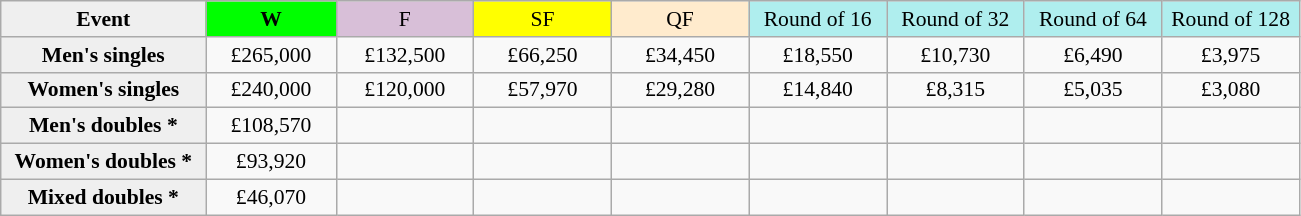<table class=wikitable style=font-size:90%;text-align:center>
<tr>
<td style="width:130px; background:#efefef;"><strong>Event</strong></td>
<td style="width:80px; background:lime;"><strong>W</strong></td>
<td style="width:85px; background:thistle;">F</td>
<td style="width:85px; background:#ff0;">SF</td>
<td style="width:85px; background:#ffebcd;">QF</td>
<td style="width:85px; background:#afeeee;">Round of 16</td>
<td style="width:85px; background:#afeeee;">Round of 32</td>
<td style="width:85px; background:#afeeee;">Round of 64</td>
<td style="width:85px; background:#afeeee;">Round of 128</td>
</tr>
<tr>
<td style="background:#efefef;"><strong>Men's singles</strong></td>
<td>£265,000</td>
<td>£132,500</td>
<td>£66,250</td>
<td>£34,450</td>
<td>£18,550</td>
<td>£10,730</td>
<td>£6,490</td>
<td>£3,975</td>
</tr>
<tr>
<td style="background:#efefef;"><strong>Women's singles</strong></td>
<td>£240,000</td>
<td>£120,000</td>
<td>£57,970</td>
<td>£29,280</td>
<td>£14,840</td>
<td>£8,315</td>
<td>£5,035</td>
<td>£3,080</td>
</tr>
<tr>
<td style="background:#efefef;"><strong>Men's doubles *</strong></td>
<td>£108,570</td>
<td></td>
<td></td>
<td></td>
<td></td>
<td></td>
<td></td>
<td></td>
</tr>
<tr>
<td style="background:#efefef;"><strong>Women's doubles *</strong></td>
<td>£93,920</td>
<td></td>
<td></td>
<td></td>
<td></td>
<td></td>
<td></td>
<td></td>
</tr>
<tr>
<td style="background:#efefef;"><strong>Mixed doubles *</strong></td>
<td>£46,070</td>
<td></td>
<td></td>
<td></td>
<td></td>
<td></td>
<td></td>
<td></td>
</tr>
</table>
